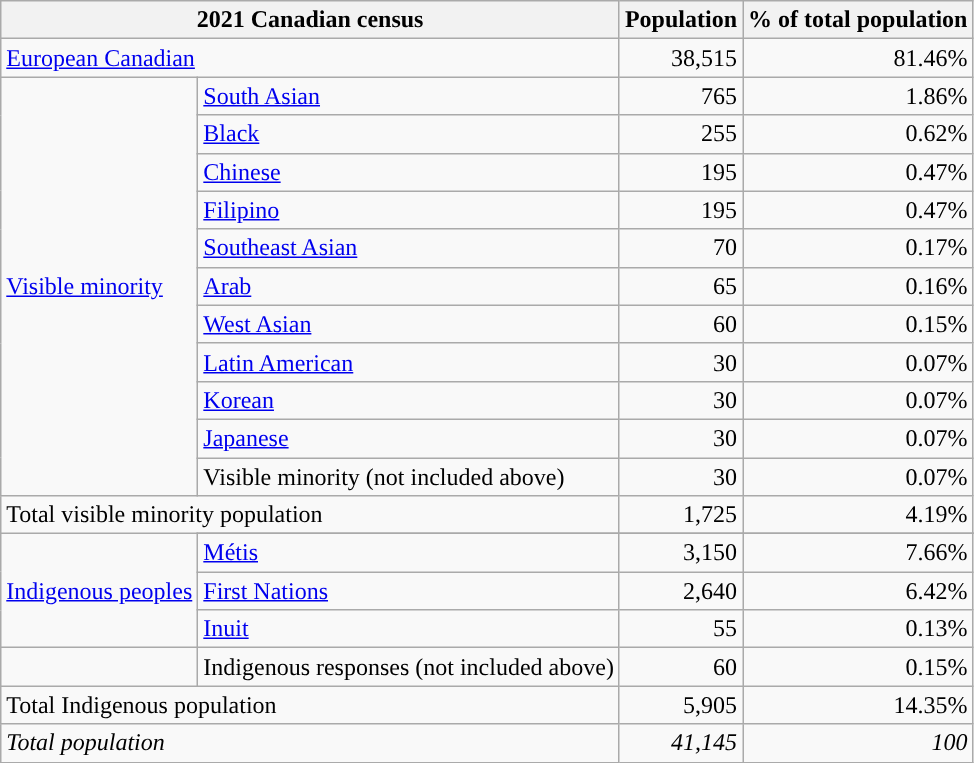<table class="wikitable">
<tr>
<th colspan="2">2021 Canadian census</th>
<th>Population</th>
<th>% of total population</th>
</tr>
<tr>
<td colspan="2"><a href='#'>European Canadian</a></td>
<td align="right">38,515</td>
<td align="right">81.46%</td>
</tr>
<tr>
<td rowspan="11"><a href='#'>Visible minority</a></td>
<td><a href='#'>South Asian</a></td>
<td align=right>765</td>
<td align=right>1.86%</td>
</tr>
<tr>
<td><a href='#'>Black</a></td>
<td align=right>255</td>
<td align=right>0.62%</td>
</tr>
<tr>
<td><a href='#'>Chinese</a></td>
<td align=right>195</td>
<td align=right>0.47%</td>
</tr>
<tr>
<td><a href='#'>Filipino</a></td>
<td align=right>195</td>
<td align=right>0.47%</td>
</tr>
<tr>
<td><a href='#'>Southeast Asian</a></td>
<td align=right>70</td>
<td align=right>0.17%</td>
</tr>
<tr>
<td><a href='#'>Arab</a></td>
<td align=right>65</td>
<td align=right>0.16%</td>
</tr>
<tr>
<td><a href='#'>West Asian</a></td>
<td align=right>60</td>
<td align=right>0.15%</td>
</tr>
<tr>
<td><a href='#'>Latin American</a></td>
<td align=right>30</td>
<td align=right>0.07%</td>
</tr>
<tr>
<td><a href='#'>Korean</a></td>
<td align=right>30</td>
<td align=right>0.07%</td>
</tr>
<tr>
<td><a href='#'>Japanese</a></td>
<td align=right>30</td>
<td align=right>0.07%</td>
</tr>
<tr>
<td>Visible minority (not included above)</td>
<td align=right>30</td>
<td align=right>0.07%</td>
</tr>
<tr>
<td colspan="2">Total visible minority population</td>
<td align=right>1,725</td>
<td align=right>4.19%</td>
</tr>
<tr>
<td rowspan="4"><a href='#'>Indigenous peoples</a></td>
</tr>
<tr>
<td><a href='#'>Métis </a></td>
<td align=right>3,150</td>
<td align=right>7.66%</td>
</tr>
<tr>
<td><a href='#'>First Nations</a></td>
<td align=right>2,640</td>
<td align=right>6.42%</td>
</tr>
<tr>
<td><a href='#'>Inuit </a></td>
<td align=right>55</td>
<td align=right>0.13%</td>
</tr>
<tr>
<td></td>
<td>Indigenous responses (not included above)</td>
<td align=right>60</td>
<td align=right>0.15%</td>
</tr>
<tr>
<td colspan="2">Total Indigenous population</td>
<td align=right>5,905</td>
<td align=right>14.35%</td>
</tr>
<tr>
<td colspan="2"><em>Total population</em></td>
<td align="right"><em>41,145</em></td>
<td align="right"><em>100</em></td>
</tr>
</table>
